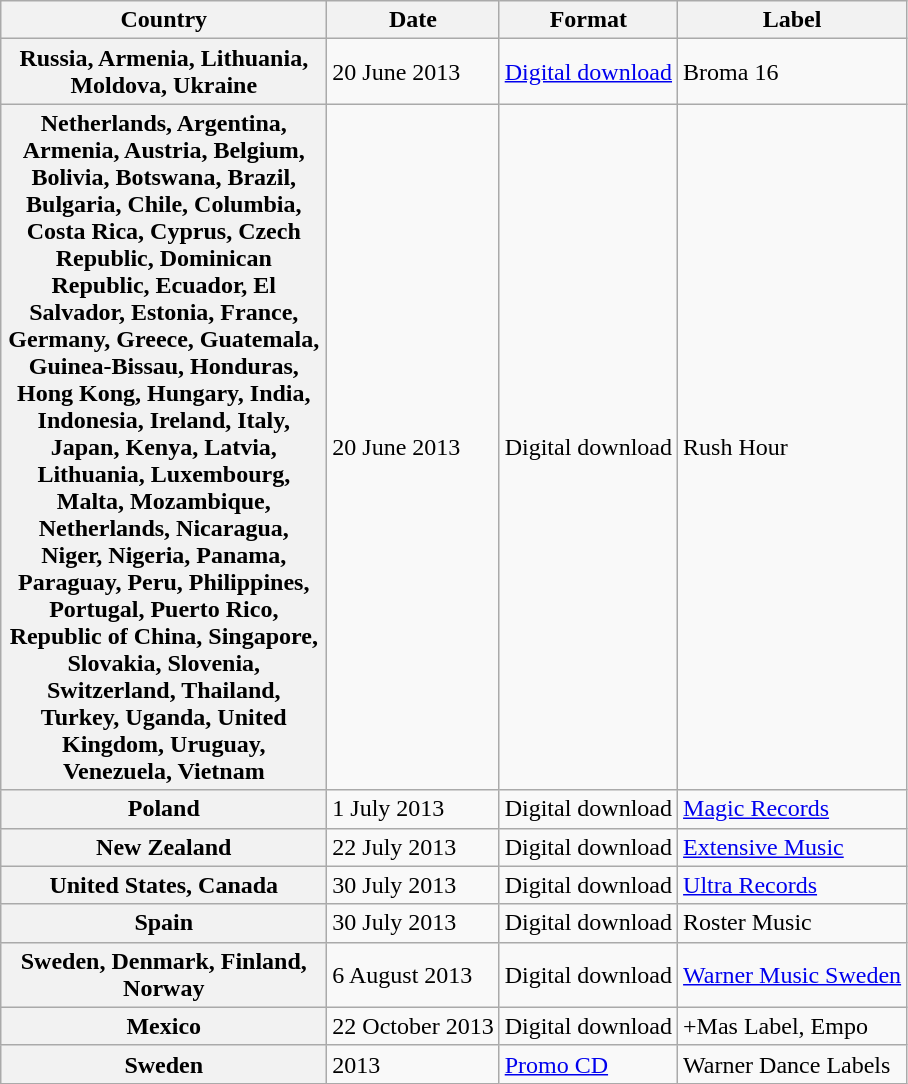<table class="wikitable plainrowheaders">
<tr>
<th scope="col" width="210px">Country</th>
<th scope="col">Date</th>
<th scope="col">Format</th>
<th scope="col">Label</th>
</tr>
<tr>
<th scope="row">Russia, Armenia, Lithuania, Moldova, Ukraine</th>
<td>20 June 2013</td>
<td><a href='#'>Digital download</a></td>
<td>Broma 16</td>
</tr>
<tr>
<th scope="row">Netherlands, Argentina, Armenia, Austria, Belgium, Bolivia, Botswana, Brazil, Bulgaria, Chile, Columbia, Costa Rica, Cyprus, Czech Republic, Dominican Republic, Ecuador, El Salvador, Estonia, France, Germany, Greece, Guatemala, Guinea-Bissau, Honduras, Hong Kong, Hungary, India, Indonesia, Ireland, Italy, Japan, Kenya, Latvia, Lithuania, Luxembourg, Malta, Mozambique, Netherlands, Nicaragua, Niger, Nigeria, Panama, Paraguay, Peru, Philippines, Portugal, Puerto Rico, Republic of China, Singapore, Slovakia, Slovenia, Switzerland, Thailand, Turkey, Uganda, United Kingdom, Uruguay, Venezuela, Vietnam</th>
<td>20 June 2013</td>
<td>Digital download</td>
<td>Rush Hour</td>
</tr>
<tr>
<th scope="row">Poland</th>
<td>1 July 2013</td>
<td>Digital download</td>
<td><a href='#'>Magic Records</a></td>
</tr>
<tr>
<th scope="row">New Zealand</th>
<td>22 July 2013</td>
<td>Digital download</td>
<td><a href='#'>Extensive Music</a></td>
</tr>
<tr>
<th scope="row">United States, Canada</th>
<td>30 July 2013</td>
<td>Digital download</td>
<td><a href='#'>Ultra Records</a></td>
</tr>
<tr>
<th scope="row">Spain</th>
<td>30 July 2013</td>
<td>Digital download</td>
<td>Roster Music</td>
</tr>
<tr>
<th scope="row">Sweden, Denmark, Finland, Norway</th>
<td>6 August 2013</td>
<td>Digital download</td>
<td><a href='#'>Warner Music Sweden</a></td>
</tr>
<tr>
<th scope="row">Mexico</th>
<td>22 October 2013</td>
<td>Digital download</td>
<td>+Mas Label, Empo</td>
</tr>
<tr>
<th scope="row">Sweden</th>
<td>2013</td>
<td><a href='#'>Promo CD</a></td>
<td>Warner Dance Labels</td>
</tr>
</table>
